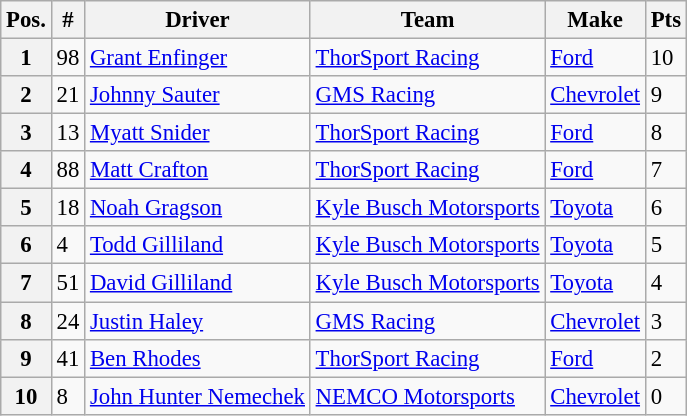<table class="wikitable" style="font-size:95%">
<tr>
<th>Pos.</th>
<th>#</th>
<th>Driver</th>
<th>Team</th>
<th>Make</th>
<th>Pts</th>
</tr>
<tr>
<th>1</th>
<td>98</td>
<td><a href='#'>Grant Enfinger</a></td>
<td><a href='#'>ThorSport Racing</a></td>
<td><a href='#'>Ford</a></td>
<td>10</td>
</tr>
<tr>
<th>2</th>
<td>21</td>
<td><a href='#'>Johnny Sauter</a></td>
<td><a href='#'>GMS Racing</a></td>
<td><a href='#'>Chevrolet</a></td>
<td>9</td>
</tr>
<tr>
<th>3</th>
<td>13</td>
<td><a href='#'>Myatt Snider</a></td>
<td><a href='#'>ThorSport Racing</a></td>
<td><a href='#'>Ford</a></td>
<td>8</td>
</tr>
<tr>
<th>4</th>
<td>88</td>
<td><a href='#'>Matt Crafton</a></td>
<td><a href='#'>ThorSport Racing</a></td>
<td><a href='#'>Ford</a></td>
<td>7</td>
</tr>
<tr>
<th>5</th>
<td>18</td>
<td><a href='#'>Noah Gragson</a></td>
<td><a href='#'>Kyle Busch Motorsports</a></td>
<td><a href='#'>Toyota</a></td>
<td>6</td>
</tr>
<tr>
<th>6</th>
<td>4</td>
<td><a href='#'>Todd Gilliland</a></td>
<td><a href='#'>Kyle Busch Motorsports</a></td>
<td><a href='#'>Toyota</a></td>
<td>5</td>
</tr>
<tr>
<th>7</th>
<td>51</td>
<td><a href='#'>David Gilliland</a></td>
<td><a href='#'>Kyle Busch Motorsports</a></td>
<td><a href='#'>Toyota</a></td>
<td>4</td>
</tr>
<tr>
<th>8</th>
<td>24</td>
<td><a href='#'>Justin Haley</a></td>
<td><a href='#'>GMS Racing</a></td>
<td><a href='#'>Chevrolet</a></td>
<td>3</td>
</tr>
<tr>
<th>9</th>
<td>41</td>
<td><a href='#'>Ben Rhodes</a></td>
<td><a href='#'>ThorSport Racing</a></td>
<td><a href='#'>Ford</a></td>
<td>2</td>
</tr>
<tr>
<th>10</th>
<td>8</td>
<td><a href='#'>John Hunter Nemechek</a></td>
<td><a href='#'>NEMCO Motorsports</a></td>
<td><a href='#'>Chevrolet</a></td>
<td>0</td>
</tr>
</table>
